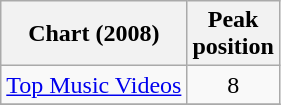<table class="wikitable">
<tr>
<th>Chart (2008)</th>
<th>Peak<br>position</th>
</tr>
<tr>
<td><a href='#'>Top Music Videos</a></td>
<td align="center">8</td>
</tr>
<tr>
</tr>
</table>
